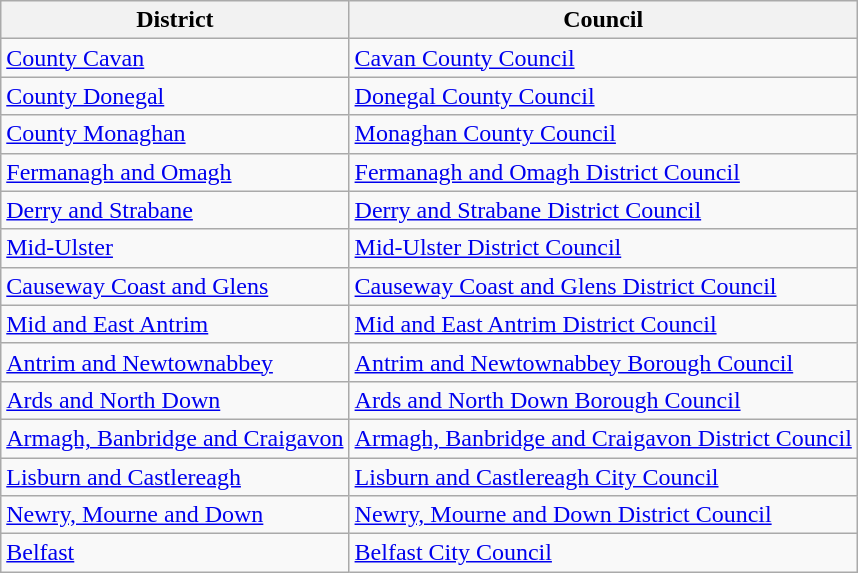<table class="wikitable">
<tr>
<th>District</th>
<th>Council</th>
</tr>
<tr>
<td><a href='#'>County Cavan</a></td>
<td><a href='#'>Cavan County Council</a></td>
</tr>
<tr>
<td><a href='#'>County Donegal</a></td>
<td><a href='#'>Donegal County Council</a></td>
</tr>
<tr>
<td><a href='#'>County Monaghan</a></td>
<td><a href='#'>Monaghan County Council</a></td>
</tr>
<tr>
<td><a href='#'>Fermanagh and Omagh</a></td>
<td><a href='#'>Fermanagh and Omagh District Council</a></td>
</tr>
<tr>
<td><a href='#'>Derry and Strabane</a></td>
<td><a href='#'>Derry and Strabane District Council</a></td>
</tr>
<tr>
<td><a href='#'>Mid-Ulster</a></td>
<td><a href='#'>Mid-Ulster District Council</a></td>
</tr>
<tr>
<td><a href='#'>Causeway Coast and Glens</a></td>
<td><a href='#'>Causeway Coast and Glens District Council</a></td>
</tr>
<tr>
<td><a href='#'>Mid and East Antrim</a></td>
<td><a href='#'>Mid and East Antrim District Council</a></td>
</tr>
<tr>
<td><a href='#'>Antrim and Newtownabbey</a></td>
<td><a href='#'>Antrim and Newtownabbey Borough Council</a></td>
</tr>
<tr>
<td><a href='#'>Ards and North Down</a></td>
<td><a href='#'>Ards and North Down Borough Council</a></td>
</tr>
<tr>
<td><a href='#'>Armagh, Banbridge and Craigavon</a></td>
<td><a href='#'>Armagh, Banbridge and Craigavon District Council</a></td>
</tr>
<tr>
<td><a href='#'>Lisburn and Castlereagh</a></td>
<td><a href='#'>Lisburn and Castlereagh City Council</a></td>
</tr>
<tr>
<td><a href='#'>Newry, Mourne and Down</a></td>
<td><a href='#'>Newry, Mourne and Down District Council</a></td>
</tr>
<tr>
<td><a href='#'>Belfast</a></td>
<td><a href='#'>Belfast City Council</a></td>
</tr>
</table>
